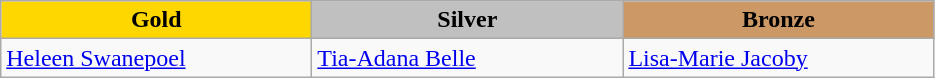<table class="wikitable" style="text-align:left">
<tr align="center">
<td width=200 bgcolor=gold><strong>Gold</strong></td>
<td width=200 bgcolor=silver><strong>Silver</strong></td>
<td width=200 bgcolor=CC9966><strong>Bronze</strong></td>
</tr>
<tr>
<td><a href='#'>Heleen Swanepoel</a><br></td>
<td><a href='#'>Tia-Adana Belle</a><br></td>
<td><a href='#'>Lisa-Marie Jacoby</a><br></td>
</tr>
</table>
